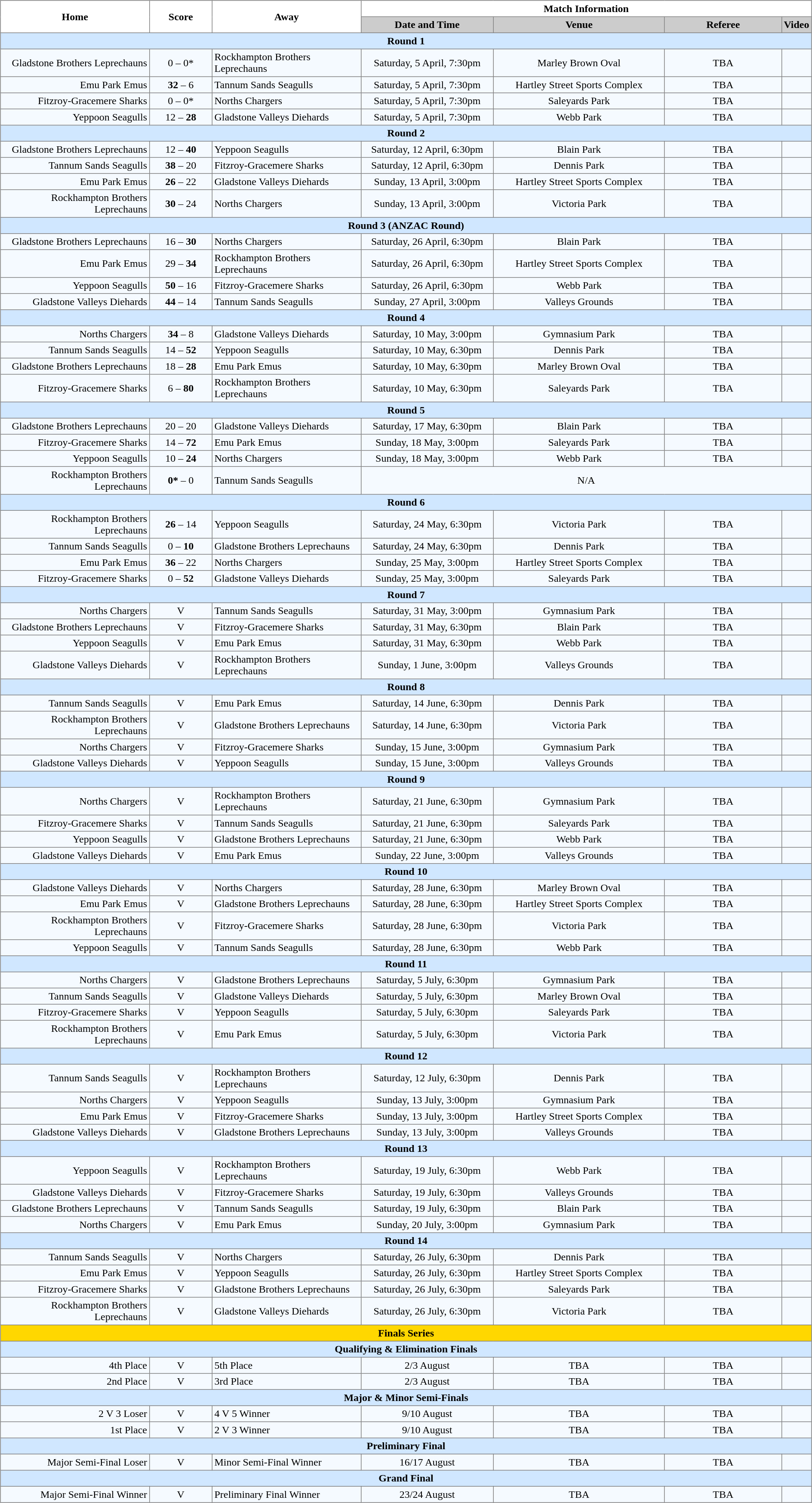<table class="mw-collapsible mw-collapsed" width="100%">
<tr>
<td valign="left" width="25%"><br><table border="1" cellpadding="3" cellspacing="0" width="100%" style="border-collapse:collapse;  text-align:center;">
<tr>
<th rowspan="2" width="19%">Home</th>
<th rowspan="2" width="8%">Score</th>
<th rowspan="2" width="19%">Away</th>
<th colspan="4">Match Information</th>
</tr>
<tr bgcolor="#CCCCCC">
<th width="17%">Date and Time</th>
<th width="22%">Venue</th>
<th width="50%">Referee</th>
<th>Video</th>
</tr>
<tr style="background:#d0e7ff;">
<td colspan="7"><strong>Round 1</strong></td>
</tr>
<tr style="text-align:center; background:#f5faff;">
<td align="right">Gladstone Brothers Leprechauns </td>
<td>0 – 0*</td>
<td align="left"> Rockhampton Brothers Leprechauns</td>
<td>Saturday, 5 April, 7:30pm</td>
<td>Marley Brown Oval</td>
<td>TBA</td>
<td></td>
</tr>
<tr style="text-align:center; background:#f5faff;">
<td align="right">Emu Park Emus </td>
<td><strong>32</strong> – 6</td>
<td align="left"> Tannum Sands Seagulls</td>
<td>Saturday, 5 April, 7:30pm</td>
<td>Hartley Street Sports Complex</td>
<td>TBA</td>
<td></td>
</tr>
<tr style="text-align:center; background:#f5faff;">
<td align="right">Fitzroy-Gracemere Sharks </td>
<td>0 – 0*</td>
<td align="left"> Norths Chargers</td>
<td>Saturday, 5 April, 7:30pm</td>
<td>Saleyards Park</td>
<td>TBA</td>
<td></td>
</tr>
<tr style="text-align:center; background:#f5faff;">
<td align="right">Yeppoon Seagulls </td>
<td>12 – <strong>28</strong></td>
<td align="left"> Gladstone Valleys Diehards</td>
<td>Saturday, 5 April, 7:30pm</td>
<td>Webb Park</td>
<td>TBA</td>
<td></td>
</tr>
<tr style="background:#d0e7ff;">
<td colspan="7"><strong>Round 2</strong></td>
</tr>
<tr style="text-align:center; background:#f5faff;">
<td align="right">Gladstone Brothers Leprechauns </td>
<td>12 – <strong>40</strong></td>
<td align="left"> Yeppoon Seagulls</td>
<td>Saturday, 12 April, 6:30pm</td>
<td>Blain Park</td>
<td>TBA</td>
<td></td>
</tr>
<tr style="text-align:center; background:#f5faff;">
<td align="right">Tannum Sands Seagulls </td>
<td><strong>38</strong> – 20</td>
<td align="left"> Fitzroy-Gracemere Sharks</td>
<td>Saturday, 12 April, 6:30pm</td>
<td>Dennis Park</td>
<td>TBA</td>
<td></td>
</tr>
<tr style="text-align:center; background:#f5faff;">
<td align="right">Emu Park Emus </td>
<td><strong>26</strong> – 22</td>
<td align="left"> Gladstone Valleys Diehards</td>
<td>Sunday, 13 April, 3:00pm</td>
<td>Hartley Street Sports Complex</td>
<td>TBA</td>
<td></td>
</tr>
<tr style="text-align:center; background:#f5faff;">
<td align="right">Rockhampton Brothers Leprechauns </td>
<td><strong>30</strong> – 24</td>
<td align="left"> Norths Chargers</td>
<td>Sunday, 13 April, 3:00pm</td>
<td>Victoria Park</td>
<td>TBA</td>
<td></td>
</tr>
<tr style="background:#d0e7ff;">
<td colspan="7"><strong>Round 3 (ANZAC Round)</strong></td>
</tr>
<tr style="text-align:center; background:#f5faff;">
<td align="right">Gladstone Brothers Leprechauns </td>
<td>16 – <strong>30</strong></td>
<td align="left"> Norths Chargers</td>
<td>Saturday, 26 April, 6:30pm</td>
<td>Blain Park</td>
<td>TBA</td>
<td></td>
</tr>
<tr style="text-align:center; background:#f5faff;">
<td align="right">Emu Park Emus </td>
<td>29 – <strong>34</strong></td>
<td align="left"> Rockhampton Brothers Leprechauns</td>
<td>Saturday, 26 April, 6:30pm</td>
<td>Hartley Street Sports Complex</td>
<td>TBA</td>
<td></td>
</tr>
<tr style="text-align:center; background:#f5faff;">
<td align="right">Yeppoon Seagulls </td>
<td><strong>50</strong> – 16</td>
<td align="left"> Fitzroy-Gracemere Sharks</td>
<td>Saturday, 26 April, 6:30pm</td>
<td>Webb Park</td>
<td>TBA</td>
<td></td>
</tr>
<tr style="text-align:center; background:#f5faff;">
<td align="right">Gladstone Valleys Diehards </td>
<td><strong>44</strong> – 14</td>
<td align="left"> Tannum Sands Seagulls</td>
<td>Sunday, 27 April, 3:00pm</td>
<td>Valleys Grounds</td>
<td>TBA</td>
<td></td>
</tr>
<tr style="background:#d0e7ff;">
<td colspan="7"><strong>Round 4</strong></td>
</tr>
<tr style="text-align:center; background:#f5faff;">
<td align="right">Norths Chargers </td>
<td><strong>34</strong> – 8</td>
<td align="left"> Gladstone Valleys Diehards</td>
<td>Saturday, 10 May, 3:00pm</td>
<td>Gymnasium Park</td>
<td>TBA</td>
<td></td>
</tr>
<tr style="text-align:center; background:#f5faff;">
<td align="right">Tannum Sands Seagulls </td>
<td>14 – <strong>52</strong></td>
<td align="left"> Yeppoon Seagulls</td>
<td>Saturday, 10 May, 6:30pm</td>
<td>Dennis Park</td>
<td>TBA</td>
<td></td>
</tr>
<tr style="text-align:center; background:#f5faff;">
<td align="right">Gladstone Brothers Leprechauns </td>
<td>18 – <strong>28</strong></td>
<td align="left"> Emu Park Emus</td>
<td>Saturday, 10 May, 6:30pm</td>
<td>Marley Brown Oval</td>
<td>TBA</td>
<td></td>
</tr>
<tr style="text-align:center; background:#f5faff;">
<td align="right">Fitzroy-Gracemere Sharks </td>
<td>6 – <strong>80</strong></td>
<td align="left"> Rockhampton Brothers Leprechauns</td>
<td>Saturday, 10 May, 6:30pm</td>
<td>Saleyards Park</td>
<td>TBA</td>
<td></td>
</tr>
<tr style="background:#d0e7ff;">
<td colspan="7"><strong>Round 5</strong></td>
</tr>
<tr style="text-align:center; background:#f5faff;">
<td align="right">Gladstone Brothers Leprechauns </td>
<td>20 – 20</td>
<td align="left"> Gladstone Valleys Diehards</td>
<td>Saturday, 17 May, 6:30pm</td>
<td>Blain Park</td>
<td>TBA</td>
<td></td>
</tr>
<tr style="text-align:center; background:#f5faff;">
<td align="right">Fitzroy-Gracemere Sharks </td>
<td>14 – <strong>72</strong></td>
<td align="left"> Emu Park Emus</td>
<td>Sunday, 18 May, 3:00pm</td>
<td>Saleyards Park</td>
<td>TBA</td>
<td></td>
</tr>
<tr style="text-align:center; background:#f5faff;">
<td align="right">Yeppoon Seagulls </td>
<td>10 – <strong>24</strong></td>
<td align="left"> Norths Chargers</td>
<td>Sunday, 18 May, 3:00pm</td>
<td>Webb Park</td>
<td>TBA</td>
<td></td>
</tr>
<tr style="text-align:center; background:#f5faff;">
<td align="right">Rockhampton Brothers Leprechauns </td>
<td><strong>0*</strong> – 0</td>
<td align="left"> Tannum Sands Seagulls</td>
<td colspan="4">N/A</td>
</tr>
<tr style="background:#d0e7ff;">
<td colspan="7"><strong>Round 6</strong></td>
</tr>
<tr style="text-align:center; background:#f5faff;">
<td align="right">Rockhampton Brothers Leprechauns </td>
<td><strong>26</strong> – 14</td>
<td align="left"> Yeppoon Seagulls</td>
<td>Saturday, 24 May, 6:30pm</td>
<td>Victoria Park</td>
<td>TBA</td>
<td></td>
</tr>
<tr style="text-align:center; background:#f5faff;">
<td align="right">Tannum Sands Seagulls </td>
<td>0 – <strong>10</strong></td>
<td align="left"> Gladstone Brothers Leprechauns</td>
<td>Saturday, 24 May, 6:30pm</td>
<td>Dennis Park</td>
<td>TBA</td>
<td></td>
</tr>
<tr style="text-align:center; background:#f5faff;">
<td align="right">Emu Park Emus </td>
<td><strong>36</strong> – 22</td>
<td align="left"> Norths Chargers</td>
<td>Sunday, 25 May, 3:00pm</td>
<td>Hartley Street Sports Complex</td>
<td>TBA</td>
<td></td>
</tr>
<tr style="text-align:center; background:#f5faff;">
<td align="right">Fitzroy-Gracemere Sharks </td>
<td>0 – <strong>52</strong></td>
<td align="left"> Gladstone Valleys Diehards</td>
<td>Sunday, 25 May, 3:00pm</td>
<td>Saleyards Park</td>
<td>TBA</td>
<td></td>
</tr>
<tr style="background:#d0e7ff;">
<td colspan="7"><strong>Round 7</strong></td>
</tr>
<tr style="text-align:center; background:#f5faff;">
<td align="right">Norths Chargers </td>
<td>V</td>
<td align="left"> Tannum Sands Seagulls</td>
<td>Saturday, 31 May, 3:00pm</td>
<td>Gymnasium Park</td>
<td>TBA</td>
<td></td>
</tr>
<tr style="text-align:center; background:#f5faff;">
<td align="right">Gladstone Brothers Leprechauns </td>
<td>V</td>
<td align="left"> Fitzroy-Gracemere Sharks</td>
<td>Saturday, 31 May, 6:30pm</td>
<td>Blain Park</td>
<td>TBA</td>
<td></td>
</tr>
<tr style="text-align:center; background:#f5faff;">
<td align="right">Yeppoon Seagulls </td>
<td>V</td>
<td align="left"> Emu Park Emus</td>
<td>Saturday, 31 May, 6:30pm</td>
<td>Webb Park</td>
<td>TBA</td>
<td></td>
</tr>
<tr style="text-align:center; background:#f5faff;">
<td align="right">Gladstone Valleys Diehards </td>
<td>V</td>
<td align="left"> Rockhampton Brothers Leprechauns</td>
<td>Sunday, 1 June, 3:00pm</td>
<td>Valleys Grounds</td>
<td>TBA</td>
<td></td>
</tr>
<tr style="background:#d0e7ff;">
<td colspan="7"><strong>Round 8</strong></td>
</tr>
<tr style="text-align:center; background:#f5faff;">
<td align="right">Tannum Sands Seagulls </td>
<td>V</td>
<td align="left"> Emu Park Emus</td>
<td>Saturday, 14 June, 6:30pm</td>
<td>Dennis Park</td>
<td>TBA</td>
<td></td>
</tr>
<tr style="text-align:center; background:#f5faff;">
<td align="right">Rockhampton Brothers Leprechauns </td>
<td>V</td>
<td align="left"> Gladstone Brothers Leprechauns</td>
<td>Saturday, 14 June, 6:30pm</td>
<td>Victoria Park</td>
<td>TBA</td>
<td></td>
</tr>
<tr style="text-align:center; background:#f5faff;">
<td align="right">Norths Chargers </td>
<td>V</td>
<td align="left"> Fitzroy-Gracemere Sharks</td>
<td>Sunday, 15 June, 3:00pm</td>
<td>Gymnasium Park</td>
<td>TBA</td>
<td></td>
</tr>
<tr style="text-align:center; background:#f5faff;">
<td align="right">Gladstone Valleys Diehards </td>
<td>V</td>
<td align="left"> Yeppoon Seagulls</td>
<td>Sunday, 15 June, 3:00pm</td>
<td>Valleys Grounds</td>
<td>TBA</td>
<td></td>
</tr>
<tr style="background:#d0e7ff;">
<td colspan="7"><strong>Round 9</strong></td>
</tr>
<tr style="text-align:center; background:#f5faff;">
<td align="right">Norths Chargers </td>
<td>V</td>
<td align="left"> Rockhampton Brothers Leprechauns</td>
<td>Saturday, 21 June, 6:30pm</td>
<td>Gymnasium Park</td>
<td>TBA</td>
<td></td>
</tr>
<tr style="text-align:center; background:#f5faff;">
<td align="right">Fitzroy-Gracemere Sharks </td>
<td>V</td>
<td align="left"> Tannum Sands Seagulls</td>
<td>Saturday, 21 June, 6:30pm</td>
<td>Saleyards Park</td>
<td>TBA</td>
<td></td>
</tr>
<tr style="text-align:center; background:#f5faff;">
<td align="right">Yeppoon Seagulls </td>
<td>V</td>
<td align="left"> Gladstone Brothers Leprechauns</td>
<td>Saturday, 21 June, 6:30pm</td>
<td>Webb Park</td>
<td>TBA</td>
<td></td>
</tr>
<tr style="text-align:center; background:#f5faff;">
<td align="right">Gladstone Valleys Diehards </td>
<td>V</td>
<td align="left"> Emu Park Emus</td>
<td>Sunday, 22 June, 3:00pm</td>
<td>Valleys Grounds</td>
<td>TBA</td>
<td></td>
</tr>
<tr style="background:#d0e7ff;">
<td colspan="7"><strong>Round 10</strong></td>
</tr>
<tr style="text-align:center; background:#f5faff;">
<td align="right">Gladstone Valleys Diehards </td>
<td>V</td>
<td align="left"> Norths Chargers</td>
<td>Saturday, 28 June, 6:30pm</td>
<td>Marley Brown Oval</td>
<td>TBA</td>
<td></td>
</tr>
<tr style="text-align:center; background:#f5faff;">
<td align="right">Emu Park Emus </td>
<td>V</td>
<td align="left"> Gladstone Brothers Leprechauns</td>
<td>Saturday, 28 June, 6:30pm</td>
<td>Hartley Street Sports Complex</td>
<td>TBA</td>
<td></td>
</tr>
<tr style="text-align:center; background:#f5faff;">
<td align="right">Rockhampton Brothers Leprechauns </td>
<td>V</td>
<td align="left"> Fitzroy-Gracemere Sharks</td>
<td>Saturday, 28 June, 6:30pm</td>
<td>Victoria Park</td>
<td>TBA</td>
<td></td>
</tr>
<tr style="text-align:center; background:#f5faff;">
<td align="right">Yeppoon Seagulls </td>
<td>V</td>
<td align="left"> Tannum Sands Seagulls</td>
<td>Saturday, 28 June, 6:30pm</td>
<td>Webb Park</td>
<td>TBA</td>
<td></td>
</tr>
<tr style="background:#d0e7ff;">
<td colspan="7"><strong>Round 11</strong></td>
</tr>
<tr style="text-align:center; background:#f5faff;">
<td align="right">Norths Chargers </td>
<td>V</td>
<td align="left"> Gladstone Brothers Leprechauns</td>
<td>Saturday, 5 July, 6:30pm</td>
<td>Gymnasium Park</td>
<td>TBA</td>
<td></td>
</tr>
<tr style="text-align:center; background:#f5faff;">
<td align="right">Tannum Sands Seagulls </td>
<td>V</td>
<td align="left"> Gladstone Valleys Diehards</td>
<td>Saturday, 5 July, 6:30pm</td>
<td>Marley Brown Oval</td>
<td>TBA</td>
<td></td>
</tr>
<tr style="text-align:center; background:#f5faff;">
<td align="right">Fitzroy-Gracemere Sharks </td>
<td>V</td>
<td align="left"> Yeppoon Seagulls</td>
<td>Saturday, 5 July, 6:30pm</td>
<td>Saleyards Park</td>
<td>TBA</td>
<td></td>
</tr>
<tr style="text-align:center; background:#f5faff;">
<td align="right">Rockhampton Brothers Leprechauns </td>
<td>V</td>
<td align="left"> Emu Park Emus</td>
<td>Saturday, 5 July, 6:30pm</td>
<td>Victoria Park</td>
<td>TBA</td>
<td></td>
</tr>
<tr style="background:#d0e7ff;">
<td colspan="7"><strong>Round 12</strong></td>
</tr>
<tr style="text-align:center; background:#f5faff;">
<td align="right">Tannum Sands Seagulls </td>
<td>V</td>
<td align="left"> Rockhampton Brothers Leprechauns</td>
<td>Saturday, 12 July, 6:30pm</td>
<td>Dennis Park</td>
<td>TBA</td>
<td></td>
</tr>
<tr style="text-align:center; background:#f5faff;">
<td align="right">Norths Chargers </td>
<td>V</td>
<td align="left"> Yeppoon Seagulls</td>
<td>Sunday, 13 July, 3:00pm</td>
<td>Gymnasium Park</td>
<td>TBA</td>
<td></td>
</tr>
<tr style="text-align:center; background:#f5faff;">
<td align="right">Emu Park Emus </td>
<td>V</td>
<td align="left"> Fitzroy-Gracemere Sharks</td>
<td>Sunday, 13 July, 3:00pm</td>
<td>Hartley Street Sports Complex</td>
<td>TBA</td>
<td></td>
</tr>
<tr style="text-align:center; background:#f5faff;">
<td align="right">Gladstone Valleys Diehards </td>
<td>V</td>
<td align="left"> Gladstone Brothers Leprechauns</td>
<td>Sunday, 13 July, 3:00pm</td>
<td>Valleys Grounds</td>
<td>TBA</td>
<td></td>
</tr>
<tr style="background:#d0e7ff;">
<td colspan="7"><strong>Round 13</strong></td>
</tr>
<tr style="text-align:center; background:#f5faff;">
<td align="right">Yeppoon Seagulls </td>
<td>V</td>
<td align="left"> Rockhampton Brothers Leprechauns</td>
<td>Saturday, 19 July, 6:30pm</td>
<td>Webb Park</td>
<td>TBA</td>
<td></td>
</tr>
<tr style="text-align:center; background:#f5faff;">
<td align="right">Gladstone Valleys Diehards </td>
<td>V</td>
<td align="left"> Fitzroy-Gracemere Sharks</td>
<td>Saturday, 19 July, 6:30pm</td>
<td>Valleys Grounds</td>
<td>TBA</td>
<td></td>
</tr>
<tr style="text-align:center; background:#f5faff;">
<td align="right">Gladstone Brothers Leprechauns </td>
<td>V</td>
<td align="left"> Tannum Sands Seagulls</td>
<td>Saturday, 19 July, 6:30pm</td>
<td>Blain Park</td>
<td>TBA</td>
<td></td>
</tr>
<tr style="text-align:center; background:#f5faff;">
<td align="right">Norths Chargers </td>
<td>V</td>
<td align="left"> Emu Park Emus</td>
<td>Sunday, 20 July, 3:00pm</td>
<td>Gymnasium Park</td>
<td>TBA</td>
<td></td>
</tr>
<tr style="background:#d0e7ff;">
<td colspan="7"><strong>Round 14</strong></td>
</tr>
<tr style="text-align:center; background:#f5faff;">
<td align="right">Tannum Sands Seagulls </td>
<td>V</td>
<td align="left"> Norths Chargers</td>
<td>Saturday, 26 July, 6:30pm</td>
<td>Dennis Park</td>
<td>TBA</td>
<td></td>
</tr>
<tr style="text-align:center; background:#f5faff;">
<td align="right">Emu Park Emus </td>
<td>V</td>
<td align="left"> Yeppoon Seagulls</td>
<td>Saturday, 26 July, 6:30pm</td>
<td>Hartley Street Sports Complex</td>
<td>TBA</td>
<td></td>
</tr>
<tr style="text-align:center; background:#f5faff;">
<td align="right">Fitzroy-Gracemere Sharks </td>
<td>V</td>
<td align="left"> Gladstone Brothers Leprechauns</td>
<td>Saturday, 26 July, 6:30pm</td>
<td>Saleyards Park</td>
<td>TBA</td>
<td></td>
</tr>
<tr style="text-align:center; background:#f5faff;">
<td align="right">Rockhampton Brothers Leprechauns </td>
<td>V</td>
<td align="left"> Gladstone Valleys Diehards</td>
<td>Saturday, 26 July, 6:30pm</td>
<td>Victoria Park</td>
<td>TBA</td>
<td></td>
</tr>
<tr style="background:#ffd700;">
<td colspan="7"><strong>Finals Series</strong></td>
</tr>
<tr style="background:#d0e7ff;">
<td colspan="7"><strong>Qualifying & Elimination Finals</strong></td>
</tr>
<tr style="text-align:center; background:#f5faff;">
<td align="right">4th Place</td>
<td>V</td>
<td align="left">5th Place</td>
<td>2/3 August</td>
<td>TBA</td>
<td>TBA</td>
<td></td>
</tr>
<tr style="text-align:center; background:#f5faff;">
<td align="right">2nd Place</td>
<td>V</td>
<td align="left">3rd Place</td>
<td>2/3 August</td>
<td>TBA</td>
<td>TBA</td>
<td></td>
</tr>
<tr style="background:#d0e7ff;">
<td colspan="7"><strong>Major & Minor Semi-Finals</strong></td>
</tr>
<tr style="text-align:center; background:#f5faff;">
<td align="right">2 V 3 Loser</td>
<td>V</td>
<td align="left">4 V 5 Winner</td>
<td>9/10 August</td>
<td>TBA</td>
<td>TBA</td>
<td></td>
</tr>
<tr style="text-align:center; background:#f5faff;">
<td align="right">1st Place</td>
<td>V</td>
<td align="left">2 V 3 Winner</td>
<td>9/10 August</td>
<td>TBA</td>
<td>TBA</td>
<td></td>
</tr>
<tr style="background:#d0e7ff;">
<td colspan="7"><strong>Preliminary Final</strong></td>
</tr>
<tr style="text-align:center; background:#f5faff;">
<td align="right">Major Semi-Final Loser</td>
<td>V</td>
<td align="left">Minor Semi-Final Winner</td>
<td>16/17 August</td>
<td>TBA</td>
<td>TBA</td>
<td></td>
</tr>
<tr style="background:#d0e7ff;">
<td colspan="7"><strong>Grand Final</strong></td>
</tr>
<tr style="text-align:center; background:#f5faff;">
<td align="right">Major Semi-Final Winner</td>
<td>V</td>
<td align="left">Preliminary Final Winner</td>
<td>23/24 August</td>
<td>TBA</td>
<td>TBA</td>
<td></td>
</tr>
</table>
</td>
</tr>
<tr>
</tr>
</table>
